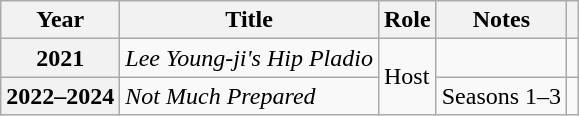<table class="wikitable plainrowheaders">
<tr>
<th scope="col">Year</th>
<th scope="col">Title</th>
<th scope="col">Role</th>
<th scope="col" class="unsortable">Notes</th>
<th scope="col"></th>
</tr>
<tr>
<th scope="row">2021</th>
<td><em>Lee Young-ji's Hip Pladio</em></td>
<td rowspan="2">Host</td>
<td></td>
<td style="text-align:center"></td>
</tr>
<tr>
<th scope="row">2022–2024</th>
<td><em>Not Much Prepared</em></td>
<td>Seasons 1–3</td>
<td style="text-align:center"></td>
</tr>
</table>
